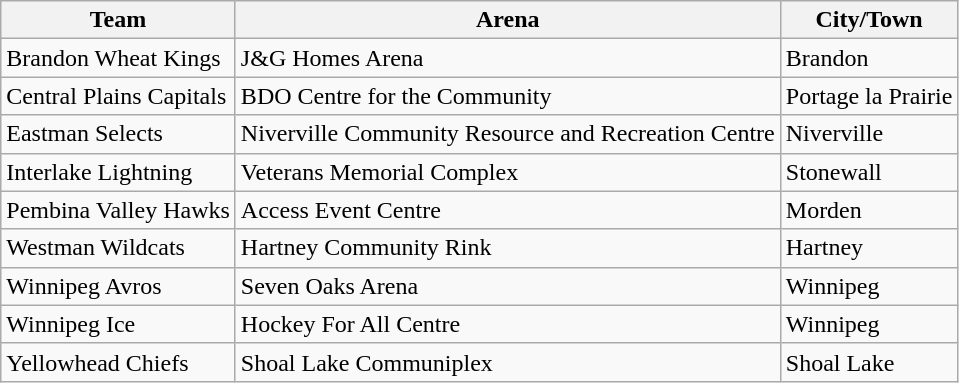<table class="wikitable">
<tr>
<th>Team</th>
<th>Arena</th>
<th>City/Town</th>
</tr>
<tr>
<td>Brandon Wheat Kings</td>
<td>J&G Homes Arena</td>
<td>Brandon</td>
</tr>
<tr>
<td>Central Plains Capitals</td>
<td>BDO Centre for the Community</td>
<td>Portage la Prairie</td>
</tr>
<tr>
<td>Eastman Selects</td>
<td>Niverville Community Resource and Recreation Centre</td>
<td>Niverville</td>
</tr>
<tr>
<td>Interlake Lightning</td>
<td>Veterans Memorial Complex</td>
<td>Stonewall</td>
</tr>
<tr>
<td>Pembina Valley Hawks</td>
<td>Access Event Centre</td>
<td>Morden</td>
</tr>
<tr>
<td>Westman Wildcats</td>
<td>Hartney Community Rink</td>
<td>Hartney</td>
</tr>
<tr>
<td>Winnipeg Avros</td>
<td>Seven Oaks Arena</td>
<td>Winnipeg</td>
</tr>
<tr>
<td>Winnipeg Ice</td>
<td>Hockey For All Centre</td>
<td>Winnipeg</td>
</tr>
<tr>
<td>Yellowhead Chiefs</td>
<td>Shoal Lake Communiplex</td>
<td>Shoal Lake</td>
</tr>
</table>
